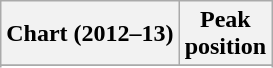<table class="wikitable plainrowheaders sortable">
<tr>
<th scope="col">Chart (2012–13)</th>
<th scope="col">Peak<br>position</th>
</tr>
<tr>
</tr>
<tr>
</tr>
<tr>
</tr>
<tr>
</tr>
</table>
